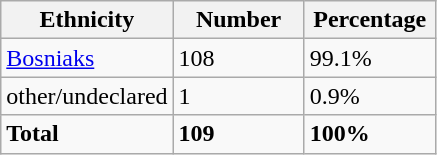<table class="wikitable">
<tr>
<th width="100px">Ethnicity</th>
<th width="80px">Number</th>
<th width="80px">Percentage</th>
</tr>
<tr>
<td><a href='#'>Bosniaks</a></td>
<td>108</td>
<td>99.1%</td>
</tr>
<tr>
<td>other/undeclared</td>
<td>1</td>
<td>0.9%</td>
</tr>
<tr>
<td><strong>Total</strong></td>
<td><strong>109</strong></td>
<td><strong>100%</strong></td>
</tr>
</table>
